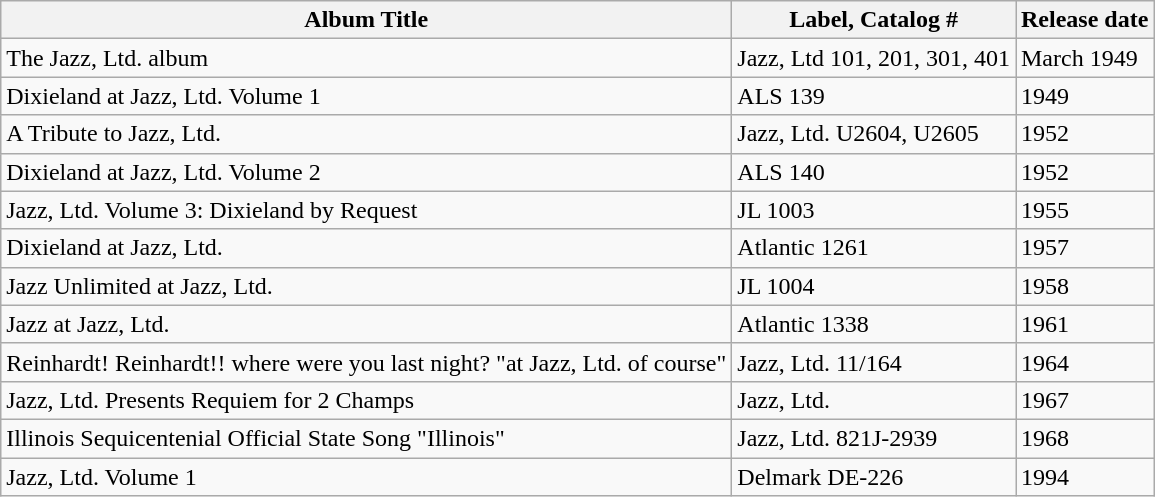<table class="wikitable">
<tr>
<th scope="col">Album Title</th>
<th scope="col">Label, Catalog #</th>
<th scope="col">Release date</th>
</tr>
<tr>
<td>The Jazz, Ltd. album</td>
<td>Jazz, Ltd 101, 201, 301, 401</td>
<td>March 1949</td>
</tr>
<tr>
<td>Dixieland at Jazz, Ltd. Volume 1</td>
<td>ALS 139</td>
<td>1949</td>
</tr>
<tr>
<td>A Tribute to Jazz, Ltd.</td>
<td>Jazz, Ltd. U2604, U2605</td>
<td>1952</td>
</tr>
<tr>
<td>Dixieland at Jazz, Ltd. Volume 2</td>
<td>ALS 140</td>
<td>1952</td>
</tr>
<tr>
<td>Jazz, Ltd. Volume 3: Dixieland by Request</td>
<td>JL 1003</td>
<td>1955</td>
</tr>
<tr>
<td>Dixieland at Jazz, Ltd.</td>
<td>Atlantic 1261</td>
<td>1957</td>
</tr>
<tr>
<td>Jazz Unlimited at Jazz, Ltd.</td>
<td>JL 1004</td>
<td>1958</td>
</tr>
<tr>
<td>Jazz at Jazz, Ltd.</td>
<td>Atlantic 1338</td>
<td>1961</td>
</tr>
<tr>
<td>Reinhardt! Reinhardt!! where were you last night? "at Jazz, Ltd. of course"</td>
<td>Jazz, Ltd. 11/164</td>
<td>1964</td>
</tr>
<tr>
<td>Jazz, Ltd. Presents Requiem for 2 Champs</td>
<td>Jazz, Ltd.</td>
<td>1967</td>
</tr>
<tr>
<td>Illinois Sequicentenial Official State Song "Illinois"</td>
<td>Jazz, Ltd. 821J-2939</td>
<td>1968</td>
</tr>
<tr>
<td>Jazz, Ltd. Volume 1</td>
<td>Delmark DE-226</td>
<td>1994</td>
</tr>
</table>
